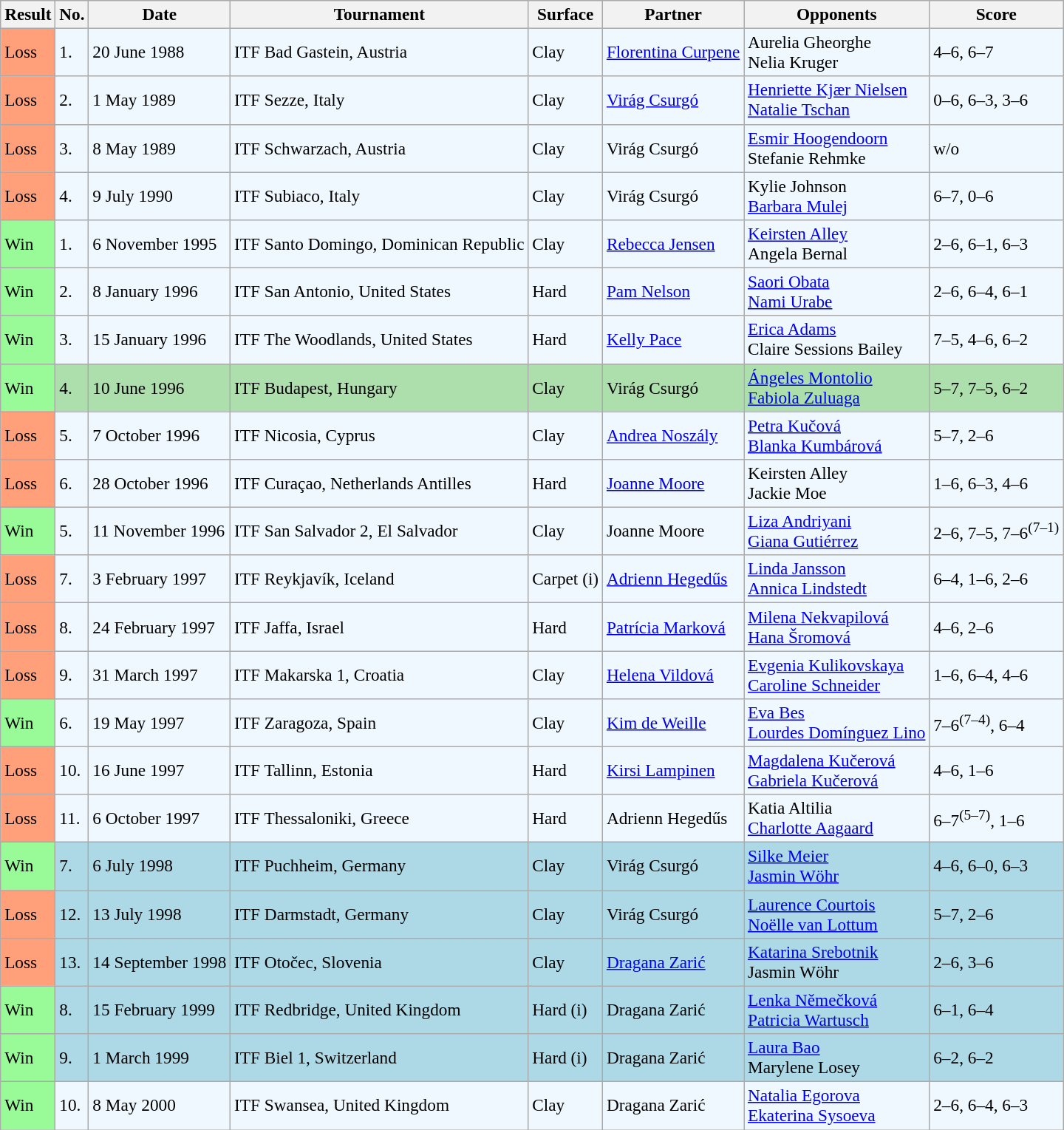<table class="sortable wikitable" style=font-size:97%>
<tr>
<th>Result</th>
<th>No.</th>
<th>Date</th>
<th>Tournament</th>
<th>Surface</th>
<th>Partner</th>
<th>Opponents</th>
<th class=unsortable>Score</th>
</tr>
<tr style="background:#f0f8ff;">
<td bgcolor="FFA07A">Loss</td>
<td>1.</td>
<td>20 June 1988</td>
<td>ITF Bad Gastein, Austria</td>
<td>Clay</td>
<td> <a href='#'>Florentina Curpene</a></td>
<td> Aurelia Gheorghe <br>  Nelia Kruger</td>
<td>4–6, 6–7</td>
</tr>
<tr style="background:#f0f8ff;">
<td bgcolor="FFA07A">Loss</td>
<td>2.</td>
<td>1 May 1989</td>
<td>ITF Sezze, Italy</td>
<td>Clay</td>
<td> <a href='#'>Virág Csurgó</a></td>
<td> <a href='#'>Henriette Kjær Nielsen</a> <br>  <a href='#'>Natalie Tschan</a></td>
<td>0–6, 6–3, 3–6</td>
</tr>
<tr style="background:#f0f8ff;">
<td bgcolor="FFA07A">Loss</td>
<td>3.</td>
<td>8 May 1989</td>
<td>ITF Schwarzach, Austria</td>
<td>Clay</td>
<td> Virág Csurgó</td>
<td> <a href='#'>Esmir Hoogendoorn</a> <br>  Stefanie Rehmke</td>
<td>w/o</td>
</tr>
<tr style="background:#f0f8ff;">
<td bgcolor="FFA07A">Loss</td>
<td>4.</td>
<td>9 July 1990</td>
<td>ITF Subiaco, Italy</td>
<td>Clay</td>
<td> Virág Csurgó</td>
<td> Kylie Johnson <br>  <a href='#'>Barbara Mulej</a></td>
<td>6–7, 0–6</td>
</tr>
<tr style="background:#f0f8ff;">
<td style="background:#98fb98;">Win</td>
<td>1.</td>
<td>6 November 1995</td>
<td>ITF Santo Domingo, Dominican Republic</td>
<td>Clay</td>
<td> <a href='#'>Rebecca Jensen</a></td>
<td> <a href='#'>Keirsten Alley</a> <br>  Angela Bernal</td>
<td>2–6, 6–1, 6–3</td>
</tr>
<tr style="background:#f0f8ff;">
<td style="background:#98fb98;">Win</td>
<td>2.</td>
<td>8 January 1996</td>
<td>ITF San Antonio, United States</td>
<td>Hard</td>
<td> <a href='#'>Pam Nelson</a></td>
<td> <a href='#'>Saori Obata</a> <br>  <a href='#'>Nami Urabe</a></td>
<td>2–6, 6–4, 6–1</td>
</tr>
<tr style="background:#f0f8ff;">
<td style="background:#98fb98;">Win</td>
<td>3.</td>
<td>15 January 1996</td>
<td>ITF The Woodlands, United States</td>
<td>Hard</td>
<td> <a href='#'>Kelly Pace</a></td>
<td> <a href='#'>Erica Adams</a> <br>  Claire Sessions Bailey</td>
<td>7–5, 4–6, 6–2</td>
</tr>
<tr style="background:#addfad;">
<td style="background:#98fb98;">Win</td>
<td>4.</td>
<td>10 June 1996</td>
<td>ITF Budapest, Hungary</td>
<td>Clay</td>
<td> Virág Csurgó</td>
<td> <a href='#'>Ángeles Montolio</a> <br>  <a href='#'>Fabiola Zuluaga</a></td>
<td>5–7, 7–5, 6–2</td>
</tr>
<tr style="background:#f0f8ff;">
<td bgcolor="FFA07A">Loss</td>
<td>5.</td>
<td>7 October 1996</td>
<td>ITF Nicosia, Cyprus</td>
<td>Clay</td>
<td> <a href='#'>Andrea Noszály</a></td>
<td> <a href='#'>Petra Kučová</a> <br>  <a href='#'>Blanka Kumbárová</a></td>
<td>5–7, 2–6</td>
</tr>
<tr style="background:#f0f8ff;">
<td bgcolor="FFA07A">Loss</td>
<td>6.</td>
<td>28 October 1996</td>
<td>ITF Curaçao, Netherlands Antilles</td>
<td>Hard</td>
<td> <a href='#'>Joanne Moore</a></td>
<td> Keirsten Alley <br>  Jackie Moe</td>
<td>1–6, 6–3, 4–6</td>
</tr>
<tr style="background:#f0f8ff;">
<td style="background:#98fb98;">Win</td>
<td>5.</td>
<td>11 November 1996</td>
<td>ITF San Salvador 2, El Salvador</td>
<td>Clay</td>
<td> Joanne Moore</td>
<td> <a href='#'>Liza Andriyani</a> <br>  <a href='#'>Giana Gutiérrez</a></td>
<td>2–6, 7–5, 7–6<sup>(7–1)</sup></td>
</tr>
<tr style="background:#f0f8ff;">
<td bgcolor="FFA07A">Loss</td>
<td>7.</td>
<td>3 February 1997</td>
<td>ITF Reykjavík, Iceland</td>
<td>Carpet (i)</td>
<td> <a href='#'>Adrienn Hegedűs</a></td>
<td> <a href='#'>Linda Jansson</a> <br>  <a href='#'>Annica Lindstedt</a></td>
<td>6–4, 1–6, 2–6</td>
</tr>
<tr style="background:#f0f8ff;">
<td bgcolor="FFA07A">Loss</td>
<td>8.</td>
<td>24 February 1997</td>
<td>ITF Jaffa, Israel</td>
<td>Hard</td>
<td> <a href='#'>Patrícia Marková</a></td>
<td> <a href='#'>Milena Nekvapilová</a> <br>  <a href='#'>Hana Šromová</a></td>
<td>4–6, 2–6</td>
</tr>
<tr style="background:#f0f8ff;">
<td bgcolor="FFA07A">Loss</td>
<td>9.</td>
<td>31 March 1997</td>
<td>ITF Makarska 1, Croatia</td>
<td>Clay</td>
<td> <a href='#'>Helena Vildová</a></td>
<td> <a href='#'>Evgenia Kulikovskaya</a> <br>  <a href='#'>Caroline Schneider</a></td>
<td>1–6, 6–4, 4–6</td>
</tr>
<tr style="background:#f0f8ff;">
<td style="background:#98fb98;">Win</td>
<td>6.</td>
<td>19 May 1997</td>
<td>ITF Zaragoza, Spain</td>
<td>Clay</td>
<td> <a href='#'>Kim de Weille</a></td>
<td> <a href='#'>Eva Bes</a> <br>  <a href='#'>Lourdes Domínguez Lino</a></td>
<td>7–6<sup>(7–4)</sup>, 6–4</td>
</tr>
<tr style="background:#f0f8ff;">
<td bgcolor="FFA07A">Loss</td>
<td>10.</td>
<td>16 June 1997</td>
<td>ITF Tallinn, Estonia</td>
<td>Hard</td>
<td> <a href='#'>Kirsi Lampinen</a></td>
<td> <a href='#'>Magdalena Kučerová</a> <br>  <a href='#'>Gabriela Kučerová</a></td>
<td>4–6, 1–6</td>
</tr>
<tr style="background:#f0f8ff;">
<td bgcolor="FFA07A">Loss</td>
<td>11.</td>
<td>6 October 1997</td>
<td>ITF Thessaloniki, Greece</td>
<td>Hard</td>
<td> Adrienn Hegedűs</td>
<td> Katia Altilia <br>  <a href='#'>Charlotte Aagaard</a></td>
<td>6–7<sup>(5–7)</sup>, 1–6</td>
</tr>
<tr style="background:lightblue;">
<td style="background:#98fb98;">Win</td>
<td>7.</td>
<td>6 July 1998</td>
<td>ITF Puchheim, Germany</td>
<td>Clay</td>
<td> Virág Csurgó</td>
<td> <a href='#'>Silke Meier</a> <br>  <a href='#'>Jasmin Wöhr</a></td>
<td>4–6, 6–0, 6–3</td>
</tr>
<tr style="background:lightblue;">
<td bgcolor="FFA07A">Loss</td>
<td>12.</td>
<td>13 July 1998</td>
<td>ITF Darmstadt, Germany</td>
<td>Clay</td>
<td> Virág Csurgó</td>
<td> <a href='#'>Laurence Courtois</a> <br>  <a href='#'>Noëlle van Lottum</a></td>
<td>5–7, 2–6</td>
</tr>
<tr style="background:lightblue;">
<td bgcolor="FFA07A">Loss</td>
<td>13.</td>
<td>14 September 1998</td>
<td>ITF Otočec, Slovenia</td>
<td>Clay</td>
<td> <a href='#'>Dragana Zarić</a></td>
<td> <a href='#'>Katarina Srebotnik</a> <br>  Jasmin Wöhr</td>
<td>2–6, 3–6</td>
</tr>
<tr style="background:lightblue;">
<td style="background:#98fb98;">Win</td>
<td>8.</td>
<td>15 February 1999</td>
<td>ITF Redbridge, United Kingdom</td>
<td>Hard (i)</td>
<td> Dragana Zarić</td>
<td> <a href='#'>Lenka Němečková</a> <br>  <a href='#'>Patricia Wartusch</a></td>
<td>6–1, 6–4</td>
</tr>
<tr style="background:lightblue;">
<td style="background:#98fb98;">Win</td>
<td>9.</td>
<td>1 March 1999</td>
<td>ITF Biel 1, Switzerland</td>
<td>Hard (i)</td>
<td> Dragana Zarić</td>
<td> <a href='#'>Laura Bao</a> <br>  Marylene Losey</td>
<td>6–2, 6–2</td>
</tr>
<tr style="background:#f0f8ff;">
<td style="background:#98fb98;">Win</td>
<td>10.</td>
<td>8 May 2000</td>
<td>ITF Swansea, United Kingdom</td>
<td>Clay</td>
<td> Dragana Zarić</td>
<td> <a href='#'>Natalia Egorova</a> <br>  <a href='#'>Ekaterina Sysoeva</a></td>
<td>2–6, 6–4, 6–3</td>
</tr>
</table>
